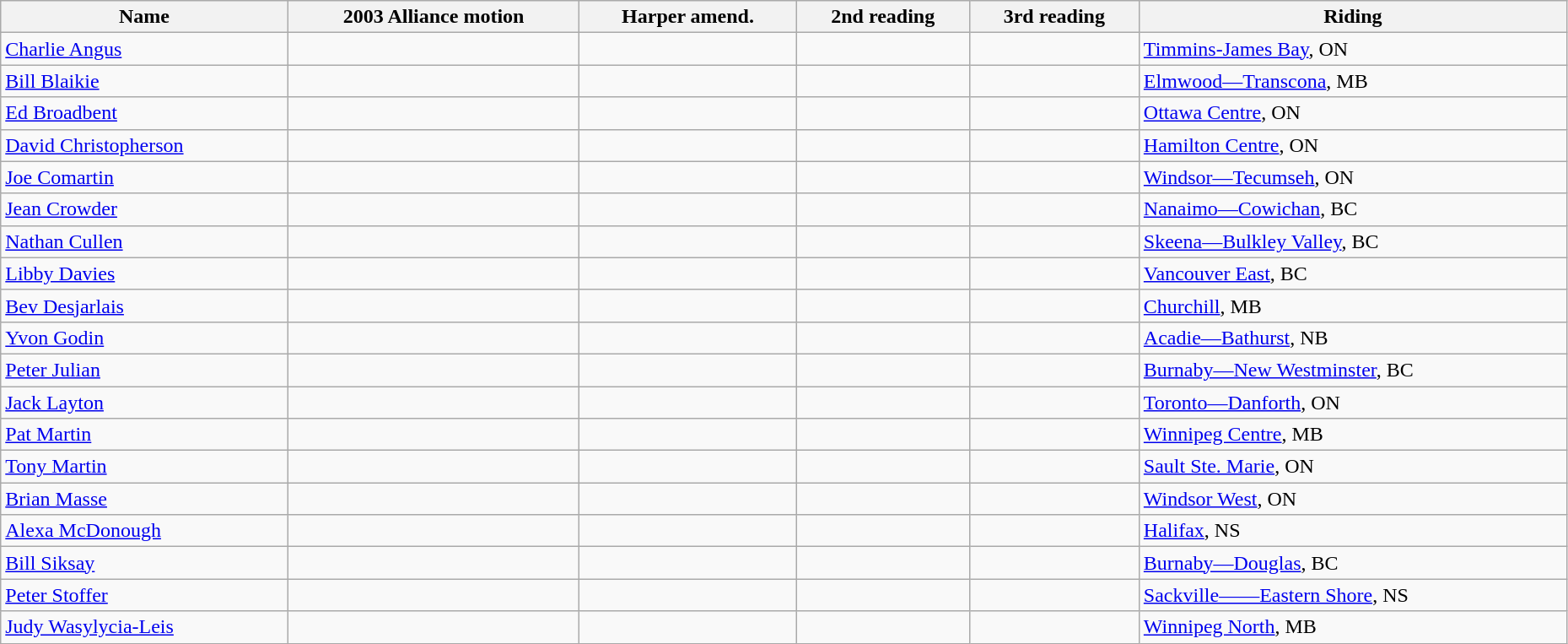<table class="wikitable" width="98%">
<tr>
<th>Name</th>
<th>2003 Alliance motion</th>
<th>Harper amend.</th>
<th>2nd reading</th>
<th>3rd reading</th>
<th>Riding</th>
</tr>
<tr>
<td><a href='#'>Charlie Angus</a></td>
<td></td>
<td></td>
<td></td>
<td></td>
<td><a href='#'>Timmins-James Bay</a>, ON</td>
</tr>
<tr>
<td><a href='#'>Bill Blaikie</a></td>
<td></td>
<td></td>
<td></td>
<td></td>
<td><a href='#'>Elmwood—Transcona</a>, MB</td>
</tr>
<tr>
<td><a href='#'>Ed Broadbent</a></td>
<td></td>
<td></td>
<td></td>
<td></td>
<td><a href='#'>Ottawa Centre</a>, ON</td>
</tr>
<tr>
<td><a href='#'>David Christopherson</a></td>
<td></td>
<td></td>
<td></td>
<td></td>
<td><a href='#'>Hamilton Centre</a>, ON</td>
</tr>
<tr>
<td><a href='#'>Joe Comartin</a></td>
<td></td>
<td></td>
<td></td>
<td></td>
<td><a href='#'>Windsor—Tecumseh</a>, ON</td>
</tr>
<tr>
<td><a href='#'>Jean Crowder</a></td>
<td></td>
<td></td>
<td></td>
<td></td>
<td><a href='#'>Nanaimo—Cowichan</a>, BC</td>
</tr>
<tr>
<td><a href='#'>Nathan Cullen</a></td>
<td></td>
<td></td>
<td></td>
<td></td>
<td><a href='#'>Skeena—Bulkley Valley</a>, BC</td>
</tr>
<tr>
<td><a href='#'>Libby Davies</a></td>
<td></td>
<td></td>
<td></td>
<td></td>
<td><a href='#'>Vancouver East</a>, BC</td>
</tr>
<tr>
<td><a href='#'>Bev Desjarlais</a></td>
<td></td>
<td></td>
<td></td>
<td></td>
<td><a href='#'>Churchill</a>, MB</td>
</tr>
<tr>
<td><a href='#'>Yvon Godin</a></td>
<td></td>
<td></td>
<td></td>
<td></td>
<td><a href='#'>Acadie—Bathurst</a>, NB</td>
</tr>
<tr>
<td><a href='#'>Peter Julian</a></td>
<td></td>
<td></td>
<td></td>
<td></td>
<td><a href='#'>Burnaby—New Westminster</a>, BC</td>
</tr>
<tr>
<td><a href='#'>Jack Layton</a></td>
<td></td>
<td></td>
<td></td>
<td></td>
<td><a href='#'>Toronto—Danforth</a>, ON</td>
</tr>
<tr>
<td><a href='#'>Pat Martin</a></td>
<td></td>
<td></td>
<td></td>
<td></td>
<td><a href='#'>Winnipeg Centre</a>, MB</td>
</tr>
<tr>
<td><a href='#'>Tony Martin</a></td>
<td></td>
<td></td>
<td></td>
<td></td>
<td><a href='#'>Sault Ste. Marie</a>, ON</td>
</tr>
<tr>
<td><a href='#'>Brian Masse</a></td>
<td></td>
<td></td>
<td></td>
<td></td>
<td><a href='#'>Windsor West</a>, ON</td>
</tr>
<tr>
<td><a href='#'>Alexa McDonough</a></td>
<td></td>
<td></td>
<td></td>
<td></td>
<td><a href='#'>Halifax</a>, NS</td>
</tr>
<tr>
<td><a href='#'>Bill Siksay</a></td>
<td></td>
<td></td>
<td></td>
<td></td>
<td><a href='#'>Burnaby—Douglas</a>, BC</td>
</tr>
<tr>
<td><a href='#'>Peter Stoffer</a></td>
<td></td>
<td></td>
<td></td>
<td></td>
<td><a href='#'>Sackville——Eastern Shore</a>, NS</td>
</tr>
<tr>
<td><a href='#'>Judy Wasylycia-Leis</a></td>
<td></td>
<td></td>
<td></td>
<td></td>
<td><a href='#'>Winnipeg North</a>, MB</td>
</tr>
</table>
